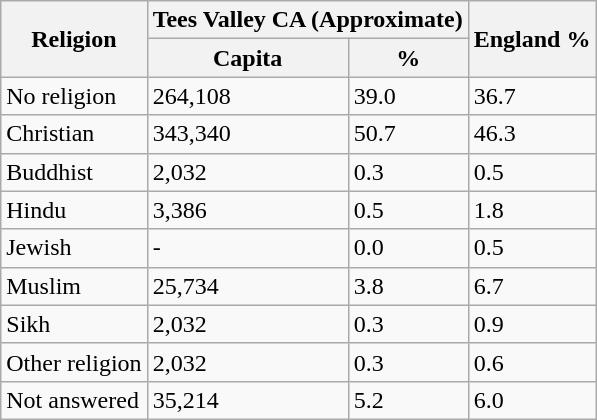<table class="wikitable sortable">
<tr>
<th rowspan="2">Religion</th>
<th colspan="2">Tees Valley CA  (Approximate)</th>
<th rowspan="2">England %</th>
</tr>
<tr>
<th>Capita</th>
<th>%</th>
</tr>
<tr>
<td>No religion</td>
<td>264,108</td>
<td>39.0</td>
<td>36.7</td>
</tr>
<tr>
<td>Christian</td>
<td>343,340</td>
<td>50.7</td>
<td>46.3</td>
</tr>
<tr>
<td>Buddhist</td>
<td>2,032</td>
<td>0.3</td>
<td>0.5</td>
</tr>
<tr>
<td>Hindu</td>
<td>3,386</td>
<td>0.5</td>
<td>1.8</td>
</tr>
<tr>
<td>Jewish</td>
<td>-</td>
<td>0.0</td>
<td>0.5</td>
</tr>
<tr>
<td>Muslim</td>
<td>25,734</td>
<td>3.8</td>
<td>6.7</td>
</tr>
<tr>
<td>Sikh</td>
<td>2,032</td>
<td>0.3</td>
<td>0.9</td>
</tr>
<tr>
<td>Other religion</td>
<td>2,032</td>
<td>0.3</td>
<td>0.6</td>
</tr>
<tr>
<td>Not answered</td>
<td>35,214</td>
<td>5.2</td>
<td>6.0</td>
</tr>
</table>
